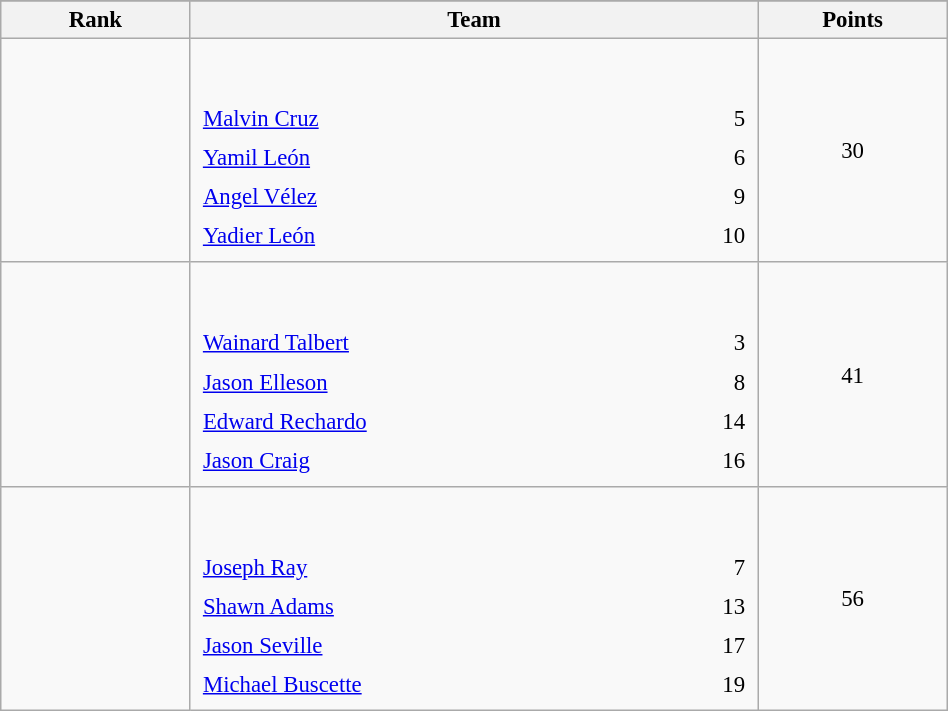<table class="wikitable sortable" style=" text-align:center; font-size:95%;" width="50%">
<tr>
</tr>
<tr>
<th width=10%>Rank</th>
<th width=30%>Team</th>
<th width=10%>Points</th>
</tr>
<tr>
<td align=center></td>
<td align=left> <br><br><table width=100%>
<tr>
<td align=left style="border:0"><a href='#'>Malvin Cruz</a></td>
<td align=right style="border:0">5</td>
</tr>
<tr>
<td align=left style="border:0"><a href='#'>Yamil León</a></td>
<td align=right style="border:0">6</td>
</tr>
<tr>
<td align=left style="border:0"><a href='#'>Angel Vélez</a></td>
<td align=right style="border:0">9</td>
</tr>
<tr>
<td align=left style="border:0"><a href='#'>Yadier León</a></td>
<td align=right style="border:0">10</td>
</tr>
</table>
</td>
<td>30</td>
</tr>
<tr>
<td align=center></td>
<td align=left> <br><br><table width=100%>
<tr>
<td align=left style="border:0"><a href='#'>Wainard Talbert</a></td>
<td align=right style="border:0">3</td>
</tr>
<tr>
<td align=left style="border:0"><a href='#'>Jason Elleson</a></td>
<td align=right style="border:0">8</td>
</tr>
<tr>
<td align=left style="border:0"><a href='#'>Edward Rechardo</a></td>
<td align=right style="border:0">14</td>
</tr>
<tr>
<td align=left style="border:0"><a href='#'>Jason Craig</a></td>
<td align=right style="border:0">16</td>
</tr>
</table>
</td>
<td>41</td>
</tr>
<tr>
<td align=center></td>
<td align=left> <br><br><table width=100%>
<tr>
<td align=left style="border:0"><a href='#'>Joseph Ray</a></td>
<td align=right style="border:0">7</td>
</tr>
<tr>
<td align=left style="border:0"><a href='#'>Shawn Adams</a></td>
<td align=right style="border:0">13</td>
</tr>
<tr>
<td align=left style="border:0"><a href='#'>Jason Seville</a></td>
<td align=right style="border:0">17</td>
</tr>
<tr>
<td align=left style="border:0"><a href='#'>Michael Buscette</a></td>
<td align=right style="border:0">19</td>
</tr>
</table>
</td>
<td>56</td>
</tr>
</table>
